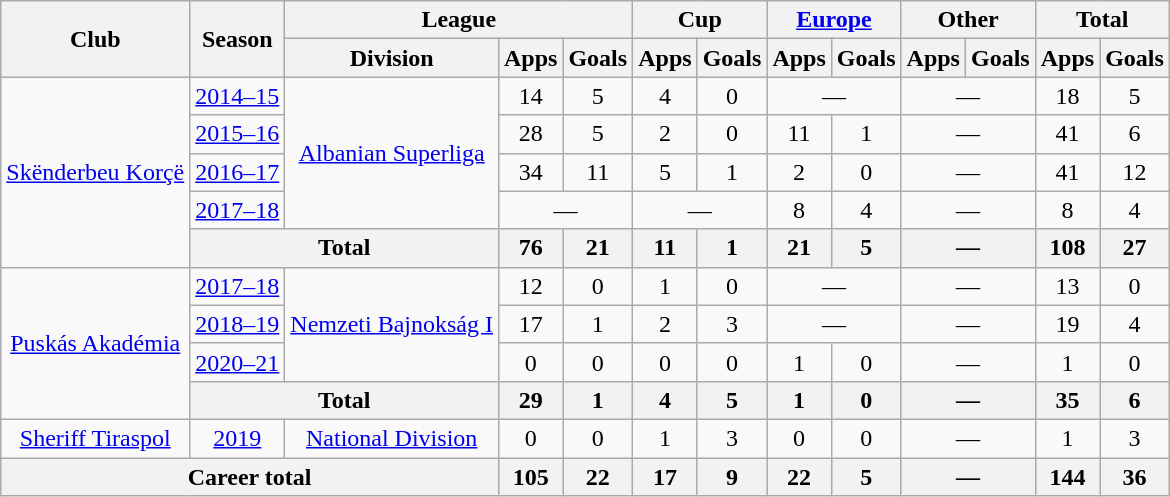<table class="wikitable" style="text-align:center">
<tr>
<th rowspan="2">Club</th>
<th rowspan="2">Season</th>
<th colspan="3">League</th>
<th colspan="2">Cup</th>
<th colspan="2"><a href='#'>Europe</a></th>
<th colspan="2">Other</th>
<th colspan="2">Total</th>
</tr>
<tr>
<th>Division</th>
<th>Apps</th>
<th>Goals</th>
<th>Apps</th>
<th>Goals</th>
<th>Apps</th>
<th>Goals</th>
<th>Apps</th>
<th>Goals</th>
<th>Apps</th>
<th>Goals</th>
</tr>
<tr>
<td rowspan="5"><a href='#'>Skënderbeu Korçë</a></td>
<td><a href='#'>2014–15</a></td>
<td rowspan="4"><a href='#'>Albanian Superliga</a></td>
<td>14</td>
<td>5</td>
<td>4</td>
<td>0</td>
<td colspan="2">—</td>
<td colspan="2">—</td>
<td>18</td>
<td>5</td>
</tr>
<tr>
<td><a href='#'>2015–16</a></td>
<td>28</td>
<td>5</td>
<td>2</td>
<td>0</td>
<td>11</td>
<td>1</td>
<td colspan="2">—</td>
<td>41</td>
<td>6</td>
</tr>
<tr>
<td><a href='#'>2016–17</a></td>
<td>34</td>
<td>11</td>
<td>5</td>
<td>1</td>
<td>2</td>
<td>0</td>
<td colspan="2">—</td>
<td>41</td>
<td>12</td>
</tr>
<tr>
<td><a href='#'>2017–18</a></td>
<td colspan="2">—</td>
<td colspan="2">—</td>
<td>8</td>
<td>4</td>
<td colspan="2">—</td>
<td>8</td>
<td>4</td>
</tr>
<tr>
<th colspan="2">Total</th>
<th>76</th>
<th>21</th>
<th>11</th>
<th>1</th>
<th>21</th>
<th>5</th>
<th colspan="2">—</th>
<th>108</th>
<th>27</th>
</tr>
<tr>
<td rowspan="4"><a href='#'>Puskás Akadémia</a></td>
<td><a href='#'>2017–18</a></td>
<td rowspan="3"><a href='#'>Nemzeti Bajnokság I</a></td>
<td>12</td>
<td>0</td>
<td>1</td>
<td>0</td>
<td colspan="2">—</td>
<td colspan="2">—</td>
<td>13</td>
<td>0</td>
</tr>
<tr>
<td><a href='#'>2018–19</a></td>
<td>17</td>
<td>1</td>
<td>2</td>
<td>3</td>
<td colspan="2">—</td>
<td colspan="2">—</td>
<td>19</td>
<td>4</td>
</tr>
<tr>
<td><a href='#'>2020–21</a></td>
<td>0</td>
<td>0</td>
<td>0</td>
<td>0</td>
<td>1</td>
<td>0</td>
<td colspan="2">—</td>
<td>1</td>
<td>0</td>
</tr>
<tr>
<th colspan="2">Total</th>
<th>29</th>
<th>1</th>
<th>4</th>
<th>5</th>
<th>1</th>
<th>0</th>
<th colspan="2">—</th>
<th>35</th>
<th>6</th>
</tr>
<tr>
<td rowspan="1"><a href='#'>Sheriff Tiraspol</a></td>
<td><a href='#'>2019</a></td>
<td rowspan="1"><a href='#'>National Division</a></td>
<td>0</td>
<td>0</td>
<td>1</td>
<td>3</td>
<td>0</td>
<td>0</td>
<td colspan="2">—</td>
<td>1</td>
<td>3</td>
</tr>
<tr>
<th colspan="3">Career total</th>
<th>105</th>
<th>22</th>
<th>17</th>
<th>9</th>
<th>22</th>
<th>5</th>
<th colspan="2">—</th>
<th>144</th>
<th>36</th>
</tr>
</table>
